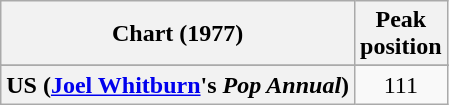<table class="wikitable sortable plainrowheaders" style="text-align:center">
<tr>
<th>Chart (1977)</th>
<th>Peak<br>position</th>
</tr>
<tr>
</tr>
<tr>
<th scope="row">US (<a href='#'>Joel Whitburn</a>'s <em>Pop Annual</em>)</th>
<td style="text-align:center;">111</td>
</tr>
</table>
